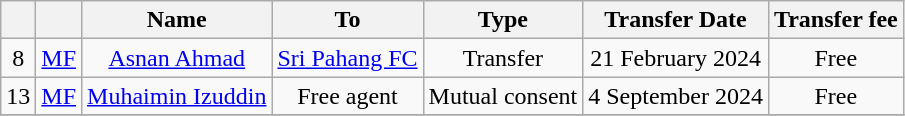<table class="wikitable" style="text-align:center;">
<tr>
<th></th>
<th></th>
<th>Name</th>
<th>To</th>
<th>Type</th>
<th>Transfer Date</th>
<th>Transfer fee</th>
</tr>
<tr>
<td>8</td>
<td><a href='#'>MF</a></td>
<td><a href='#'>Asnan Ahmad</a></td>
<td><a href='#'>Sri Pahang FC</a></td>
<td>Transfer</td>
<td>21 February 2024</td>
<td>Free</td>
</tr>
<tr>
<td>13</td>
<td><a href='#'>MF</a></td>
<td><a href='#'>Muhaimin Izuddin</a></td>
<td>Free agent</td>
<td>Mutual consent</td>
<td>4 September 2024</td>
<td>Free</td>
</tr>
<tr>
</tr>
</table>
